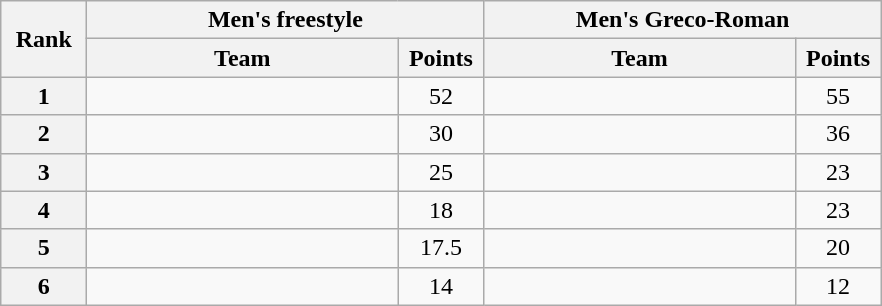<table class="wikitable" style="text-align:center;">
<tr>
<th width=50 rowspan="2">Rank</th>
<th colspan="2">Men's freestyle</th>
<th colspan="2">Men's Greco-Roman</th>
</tr>
<tr>
<th width=200>Team</th>
<th width=50>Points</th>
<th width=200>Team</th>
<th width=50>Points</th>
</tr>
<tr>
<th>1</th>
<td align=left></td>
<td>52</td>
<td align=left></td>
<td>55</td>
</tr>
<tr>
<th>2</th>
<td align=left></td>
<td>30</td>
<td align=left></td>
<td>36</td>
</tr>
<tr>
<th>3</th>
<td align=left></td>
<td>25</td>
<td align=left></td>
<td>23</td>
</tr>
<tr>
<th>4</th>
<td align=left></td>
<td>18</td>
<td align=left></td>
<td>23</td>
</tr>
<tr>
<th>5</th>
<td align=left></td>
<td>17.5</td>
<td align=left></td>
<td>20</td>
</tr>
<tr>
<th>6</th>
<td align=left></td>
<td>14</td>
<td align=left></td>
<td>12</td>
</tr>
</table>
